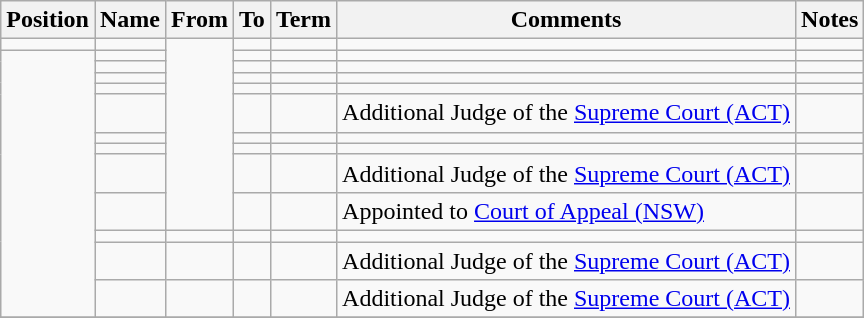<table class="wikitable sortable" border="1" ||>
<tr>
<th>Position<br></th>
<th>Name</th>
<th>From</th>
<th>To</th>
<th>Term</th>
<th class="unsortable">Comments</th>
<th class="unsortable">Notes</th>
</tr>
<tr valign="top">
<td></td>
<td></td>
<td rowspan="10" align="middle"></td>
<td align="middle"></td>
<td></td>
<td></td>
<td></td>
</tr>
<tr valign="top">
<td rowspan="12"></td>
<td></td>
<td align="middle"></td>
<td align=right></td>
<td></td>
<td></td>
</tr>
<tr>
<td></td>
<td align="middle"></td>
<td align=right></td>
<td></td>
<td></td>
</tr>
<tr>
<td></td>
<td align="middle"></td>
<td align=right></td>
<td></td>
<td></td>
</tr>
<tr>
<td> </td>
<td align="middle"></td>
<td align=right></td>
<td></td>
<td></td>
</tr>
<tr>
<td></td>
<td align="middle"></td>
<td align=right></td>
<td>Additional Judge of the <a href='#'>Supreme Court (ACT)</a></td>
<td></td>
</tr>
<tr>
<td></td>
<td align="middle"></td>
<td align=right></td>
<td></td>
<td></td>
</tr>
<tr>
<td></td>
<td align="middle"></td>
<td align=right></td>
<td></td>
<td></td>
</tr>
<tr>
<td></td>
<td align="middle"></td>
<td align=right></td>
<td>Additional Judge of the <a href='#'>Supreme Court (ACT)</a></td>
<td></td>
</tr>
<tr>
<td></td>
<td align="middle"></td>
<td align=right></td>
<td>Appointed to <a href='#'>Court of Appeal (NSW)</a></td>
<td></td>
</tr>
<tr>
<td></td>
<td align="middle"></td>
<td align="middle"></td>
<td align=right></td>
<td></td>
<td></td>
</tr>
<tr>
<td></td>
<td align="middle"></td>
<td align="middle"></td>
<td align=right></td>
<td>Additional Judge of the <a href='#'>Supreme Court (ACT)</a></td>
<td></td>
</tr>
<tr>
<td></td>
<td align="middle"></td>
<td align="middle"></td>
<td align=right></td>
<td>Additional Judge of the <a href='#'>Supreme Court (ACT)</a></td>
<td></td>
</tr>
<tr>
</tr>
</table>
